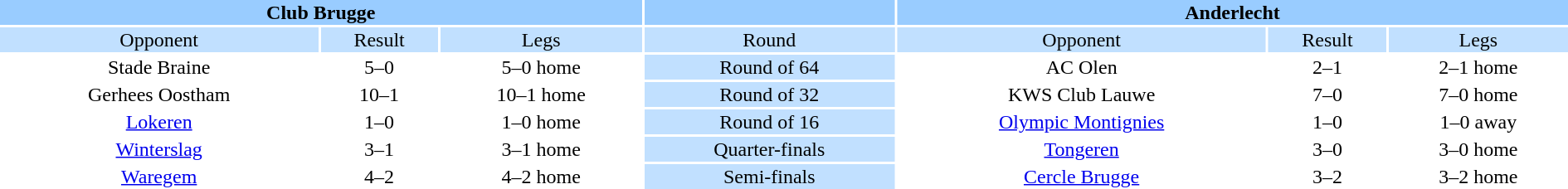<table width="100%" style="text-align:center">
<tr style="vertical-align:top; background:#9cf;">
<th colspan=3 style="width:1*">Club Brugge</th>
<th></th>
<th colspan=3 style="width:1*">Anderlecht</th>
</tr>
<tr style="vertical-align:top; background:#c1e0ff;">
<td>Opponent</td>
<td>Result</td>
<td>Legs</td>
<td style="background:#c1e0ff;">Round</td>
<td>Opponent</td>
<td>Result</td>
<td>Legs</td>
</tr>
<tr>
<td>Stade Braine</td>
<td>5–0</td>
<td>5–0 home</td>
<td style="background:#c1e0ff;">Round of 64</td>
<td>AC Olen</td>
<td>2–1</td>
<td>2–1 home</td>
</tr>
<tr>
<td>Gerhees Oostham</td>
<td>10–1</td>
<td>10–1 home</td>
<td style="background:#c1e0ff;">Round of 32</td>
<td>KWS Club Lauwe</td>
<td>7–0</td>
<td>7–0 home</td>
</tr>
<tr>
<td><a href='#'>Lokeren</a></td>
<td>1–0</td>
<td>1–0 home</td>
<td style="background:#c1e0ff;">Round of 16</td>
<td><a href='#'>Olympic Montignies</a></td>
<td>1–0</td>
<td>1–0 away</td>
</tr>
<tr>
<td><a href='#'>Winterslag</a></td>
<td>3–1</td>
<td>3–1 home</td>
<td style="background:#c1e0ff;">Quarter-finals</td>
<td><a href='#'>Tongeren</a></td>
<td>3–0</td>
<td>3–0 home</td>
</tr>
<tr>
<td><a href='#'>Waregem</a></td>
<td>4–2</td>
<td>4–2 home</td>
<td style="background:#c1e0ff;">Semi-finals</td>
<td><a href='#'>Cercle Brugge</a></td>
<td>3–2</td>
<td>3–2 home</td>
</tr>
</table>
